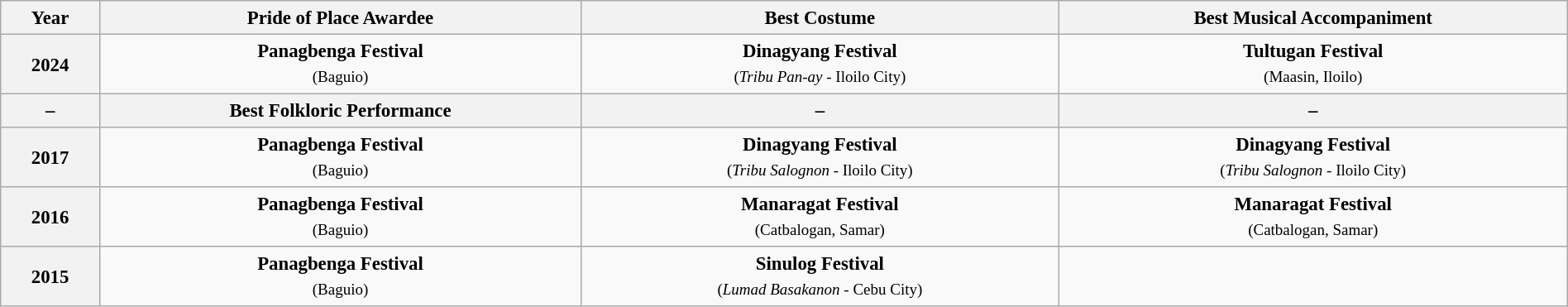<table class="wikitable" style="text-align:center; line-height:20px; width:100%; font-size: 95%;">
<tr>
<th style="width:01%;">Year</th>
<th style="width:07%;">Pride of Place Awardee</th>
<th style="width:07%;">Best Costume</th>
<th style="width:07%;">Best Musical Accompaniment</th>
</tr>
<tr>
<th>2024</th>
<td><strong>Panagbenga Festival</strong><br><small>(Baguio)</small></td>
<td><strong>Dinagyang Festival</strong><br><small>(<em>Tribu Pan-ay</em> - Iloilo City)</small></td>
<td><strong>Tultugan Festival</strong><br><small>(Maasin, Iloilo)</small></td>
</tr>
<tr>
<th>–</th>
<th>Best Folkloric Performance</th>
<th>–</th>
<th>–</th>
</tr>
<tr>
<th>2017</th>
<td><strong>Panagbenga Festival</strong><br><small>(Baguio)</small></td>
<td><strong>Dinagyang Festival</strong><br><small>(<em>Tribu Salognon</em> <em>-</em> Iloilo City)</small></td>
<td><strong>Dinagyang Festival</strong><br><small>(<em>Tribu Salognon</em> <em>-</em> Iloilo City)</small></td>
</tr>
<tr>
<th>2016</th>
<td><strong>Panagbenga Festival</strong><br><small>(Baguio)</small></td>
<td><strong>Manaragat Festival</strong><br><small>(Catbalogan, Samar)</small></td>
<td><strong>Manaragat Festival</strong><br><small>(Catbalogan, Samar)</small></td>
</tr>
<tr>
<th>2015</th>
<td><strong>Panagbenga Festival</strong><br><small>(Baguio)</small></td>
<td><strong>Sinulog Festival</strong><br><small>(<em>Lumad Basakanon</em> - Cebu City)</small></td>
<td></td>
</tr>
</table>
